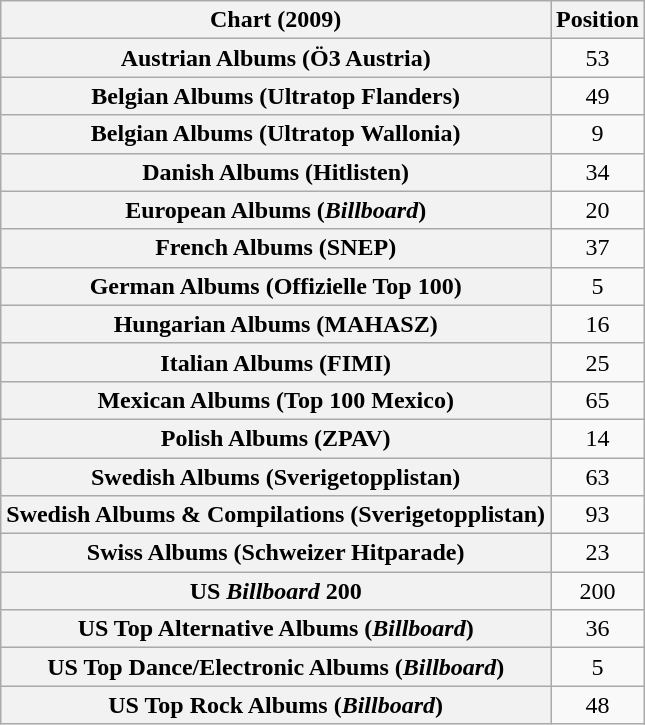<table class="wikitable sortable plainrowheaders" style="text-align:center">
<tr>
<th scope="col">Chart (2009)</th>
<th scope="col">Position</th>
</tr>
<tr>
<th scope="row">Austrian Albums (Ö3 Austria)</th>
<td>53</td>
</tr>
<tr>
<th scope="row">Belgian Albums (Ultratop Flanders)</th>
<td>49</td>
</tr>
<tr>
<th scope="row">Belgian Albums (Ultratop Wallonia)</th>
<td>9</td>
</tr>
<tr>
<th scope="row">Danish Albums (Hitlisten)</th>
<td>34</td>
</tr>
<tr>
<th scope="row">European Albums (<em>Billboard</em>)</th>
<td>20</td>
</tr>
<tr>
<th scope="row">French Albums (SNEP)</th>
<td>37</td>
</tr>
<tr>
<th scope="row">German Albums (Offizielle Top 100)</th>
<td>5</td>
</tr>
<tr>
<th scope="row">Hungarian Albums (MAHASZ)</th>
<td>16</td>
</tr>
<tr>
<th scope="row">Italian Albums (FIMI)</th>
<td>25</td>
</tr>
<tr>
<th scope="row">Mexican Albums (Top 100 Mexico)</th>
<td>65</td>
</tr>
<tr>
<th scope="row">Polish Albums (ZPAV)</th>
<td>14</td>
</tr>
<tr>
<th scope="row">Swedish Albums (Sverigetopplistan)</th>
<td>63</td>
</tr>
<tr>
<th scope="row">Swedish Albums & Compilations (Sverigetopplistan)</th>
<td>93</td>
</tr>
<tr>
<th scope="row">Swiss Albums (Schweizer Hitparade)</th>
<td>23</td>
</tr>
<tr>
<th scope="row">US <em>Billboard</em> 200</th>
<td>200</td>
</tr>
<tr>
<th scope="row">US Top Alternative Albums (<em>Billboard</em>)</th>
<td>36</td>
</tr>
<tr>
<th scope="row">US Top Dance/Electronic Albums (<em>Billboard</em>)</th>
<td>5</td>
</tr>
<tr>
<th scope="row">US Top Rock Albums (<em>Billboard</em>)</th>
<td>48</td>
</tr>
</table>
